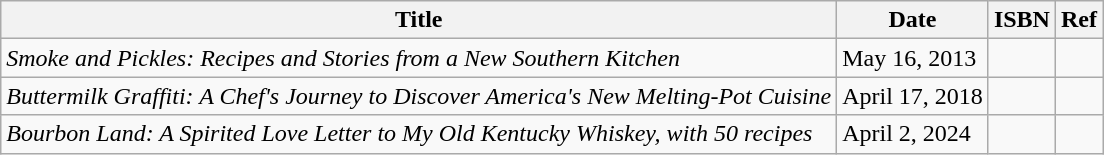<table class="wikitable">
<tr>
<th>Title</th>
<th>Date</th>
<th>ISBN</th>
<th>Ref</th>
</tr>
<tr>
<td><em>Smoke and Pickles: Recipes and Stories from a New Southern Kitchen</em></td>
<td>May 16, 2013</td>
<td></td>
<td></td>
</tr>
<tr>
<td><em>Buttermilk Graffiti: A Chef's Journey to Discover America's New Melting-Pot Cuisine</em></td>
<td>April 17, 2018</td>
<td></td>
<td></td>
</tr>
<tr>
<td><em>Bourbon Land: A Spirited Love Letter to My Old Kentucky Whiskey, with 50 recipes</em></td>
<td>April 2, 2024</td>
<td></td>
<td></td>
</tr>
</table>
